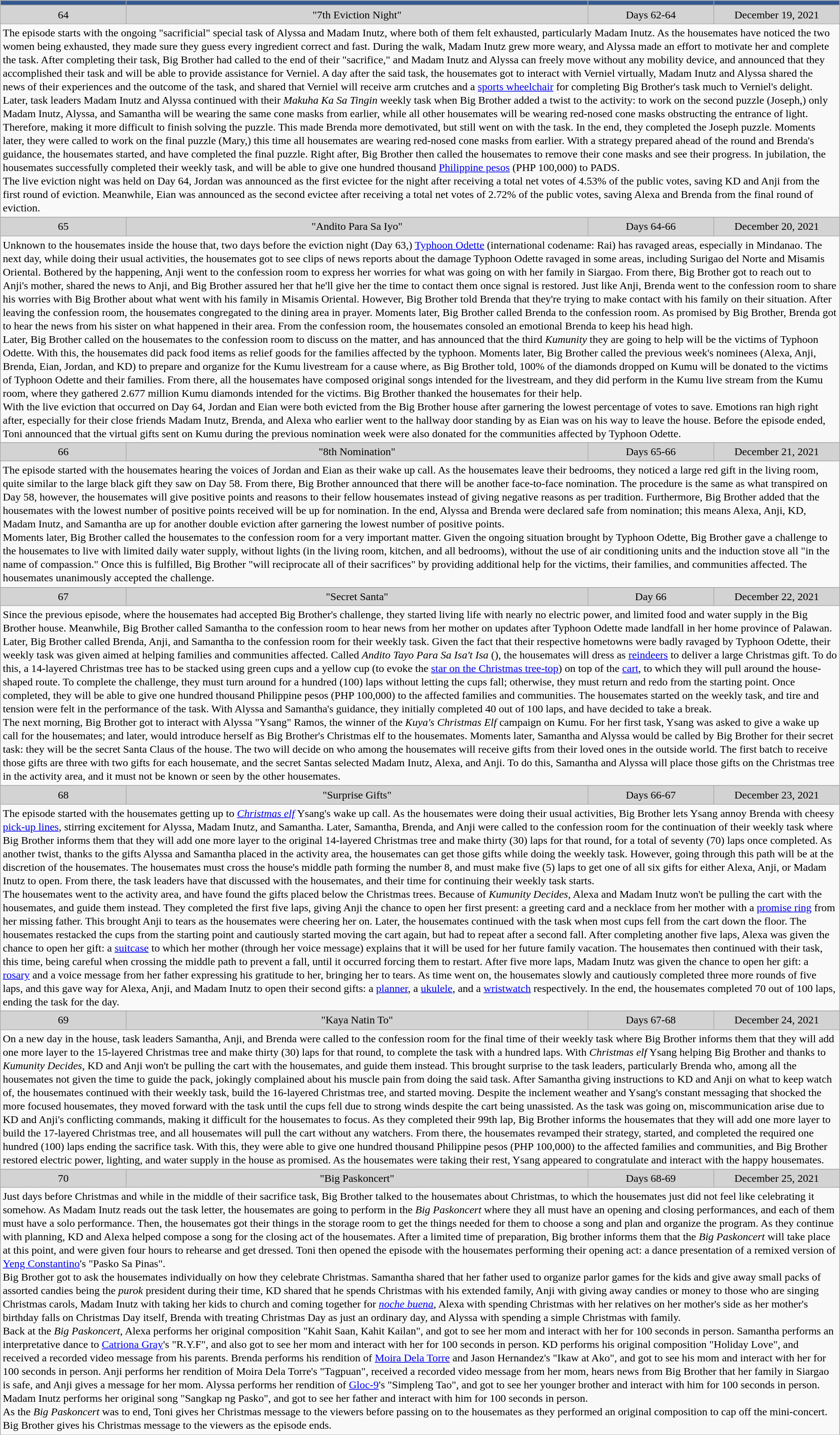<table class="wikitable sortable" style="font-size:100%; line-height:20px; text-align:center">
<tr>
<th width="15%" style="background:#34588F"></th>
<th width="55%" style="background:#34588F"></th>
<th width="15%" style="background:#34588F"></th>
<th width="15%" style="background:#34588F"></th>
</tr>
<tr style="background:lightgrey;">
<td>64</td>
<td>"7th Eviction Night"</td>
<td>Days 62-64</td>
<td>December 19, 2021</td>
</tr>
<tr>
<td colspan="4" align="left">The episode starts with the ongoing "sacrificial" special task of Alyssa and Madam Inutz, where both of them felt exhausted, particularly Madam Inutz. As the housemates have noticed the two women being exhausted, they made sure they guess every ingredient correct and fast. During the walk, Madam Inutz grew more weary, and Alyssa made an effort to motivate her and complete the task. After completing their task, Big Brother had called to the end of their "sacrifice," and Madam Inutz and Alyssa can freely move without any mobility device, and announced that they accomplished their task and will be able to provide assistance for Verniel. A day after the said task, the housemates got to interact with Verniel virtually, Madam Inutz and Alyssa shared the news of their experiences and the outcome of the task, and shared that Verniel will receive arm crutches and a <a href='#'>sports wheelchair</a> for completing Big Brother's task much to Verniel's delight.<br>Later, task leaders Madam Inutz and Alyssa continued with their <em>Makuha Ka Sa Tingin</em> weekly task when Big Brother added a twist to the activity: to work on the second puzzle (Joseph,) only Madam Inutz, Alyssa, and Samantha will be wearing the same cone masks from earlier, while all other housemates will be wearing red-nosed cone masks obstructing the entrance of light. Therefore, making it more difficult to finish solving the puzzle. This made Brenda more demotivated, but still went on with the task. In the end, they completed the Joseph puzzle. Moments later, they were called to work on the final puzzle (Mary,) this time all housemates are wearing red-nosed cone masks from earlier. With a strategy prepared ahead of the round and Brenda's guidance,  the housemates started, and have completed the final puzzle. Right after, Big Brother then called the housemates to remove their cone masks and see their progress. In jubilation, the housemates successfully completed their weekly task, and will be able to give one hundred thousand <a href='#'>Philippine pesos</a> (PHP 100,000) to PADS.<br>The live eviction night was held on Day 64, Jordan was announced as the first evictee for the night after receiving a total net votes of 4.53% of the public votes, saving KD and Anji from the first round of eviction. Meanwhile, Eian was announced as the second evictee after receiving a total net votes of 2.72% of the public votes, saving Alexa and Brenda from the final round of eviction.</td>
</tr>
<tr>
</tr>
<tr style="background:lightgrey;">
<td>65</td>
<td>"Andito Para Sa Iyo"</td>
<td>Days 64-66</td>
<td>December 20, 2021</td>
</tr>
<tr>
<td colspan="4" align="left">Unknown to the housemates inside the house that, two days before the eviction night (Day 63,) <a href='#'>Typhoon Odette</a> (international codename: Rai) has ravaged areas, especially in Mindanao. The next day, while doing their usual activities, the housemates got to see clips of news reports about the damage Typhoon Odette ravaged in some areas, including Surigao del Norte and Misamis Oriental. Bothered by the happening, Anji went to the confession room to express her worries for what was going on with her family in Siargao. From there, Big Brother got to reach out to Anji's mother, shared the news to Anji, and Big Brother assured her that he'll give her the time to contact them once signal is restored. Just like Anji, Brenda went to the confession room to share his worries with Big Brother about what went with his family in Misamis Oriental. However, Big Brother told Brenda that they're trying to make contact with his family on their situation. After leaving the confession room, the housemates congregated to the dining area in prayer. Moments later, Big Brother called Brenda to the confession room. As promised by Big Brother, Brenda got to hear the news from his sister on what happened in their area. From the confession room, the housemates consoled an emotional Brenda to keep his head high.<br>Later, Big Brother called on the housemates to the confession room to discuss on the matter, and has announced that the third <em>Kumunity</em> they are going to help will be the victims of Typhoon Odette. With this, the housemates did pack food items as relief goods for the families affected by the typhoon. Moments later, Big Brother called the previous week's nominees (Alexa, Anji, Brenda, Eian, Jordan, and KD) to prepare and organize for the Kumu livestream for a cause where, as Big Brother told, 100% of the diamonds dropped on Kumu will be donated to the victims of Typhoon Odette and their families. From there, all the housemates have composed original songs intended for the livestream, and they did perform in the Kumu live stream from the Kumu room, where they gathered 2.677 million Kumu diamonds intended for the victims. Big Brother thanked the housemates for their help.<br>With the live eviction that occurred on Day 64, Jordan and Eian were both evicted from the Big Brother house after garnering the lowest percentage of votes to save. Emotions ran high right after, especially for their close friends Madam Inutz, Brenda, and Alexa who earlier went to the hallway door standing by as Eian was on his way to leave the house. Before the episode ended, Toni announced that the virtual gifts sent on Kumu during the previous nomination week were also donated for the communities affected by Typhoon Odette.</td>
</tr>
<tr>
</tr>
<tr style="background:lightgrey;">
<td>66</td>
<td>"8th Nomination"</td>
<td>Days 65-66</td>
<td>December 21, 2021</td>
</tr>
<tr>
<td colspan="4" align="left">The episode started with the housemates hearing the voices of Jordan and Eian as their wake up call. As the housemates leave their bedrooms, they noticed a large red gift in the living room, quite similar to the large black gift they saw on Day 58. From there, Big Brother announced that there will be another face-to-face nomination. The procedure is the same as what transpired on Day 58, however, the housemates will give positive points and reasons to their fellow housemates instead of giving negative reasons as per tradition. Furthermore, Big Brother added that the housemates with the lowest number of positive points received will be up for nomination. In the end, Alyssa and Brenda were declared safe from nomination; this means Alexa, Anji, KD, Madam Inutz, and Samantha are up for another double eviction after garnering the lowest number of positive points.<br>Moments later, Big Brother called the housemates to the confession room for a very important matter. Given the ongoing situation brought by Typhoon Odette, Big Brother gave a challenge to the housemates to live with limited daily water supply, without lights (in the living room, kitchen, and all bedrooms), without the use of air conditioning units and the induction stove all "in the name of compassion." Once this is fulfilled, Big Brother "will reciprocate all of their sacrifices" by providing additional help for the victims, their families, and communities affected. The housemates unanimously accepted the challenge.</td>
</tr>
<tr>
</tr>
<tr style="background:lightgrey;">
<td>67</td>
<td>"Secret Santa"</td>
<td>Day 66</td>
<td>December 22, 2021</td>
</tr>
<tr>
<td colspan="4" align="left">Since the previous episode, where the housemates had accepted Big Brother's challenge, they started living life with nearly no electric power, and limited food and water supply in the Big Brother house. Meanwhile, Big Brother called Samantha to the confession room to hear news from her mother on updates after Typhoon Odette made landfall in her home province of Palawan.<br>Later, Big Brother called Brenda, Anji, and Samantha to the confession room for their weekly task. Given the fact that their respective hometowns were badly ravaged by Typhoon Odette, their weekly task was given aimed at helping families and communities affected. Called <em>Andito Tayo Para Sa Isa't Isa</em> (), the housemates will dress as <a href='#'>reindeers</a> to deliver a large Christmas gift. To do this, a 14-layered Christmas tree has to be stacked using green cups and a yellow cup (to evoke the <a href='#'>star on the Christmas tree-top</a>) on top of the <a href='#'>cart</a>, to which they will pull around the house-shaped route. To complete the challenge, they must turn around for a hundred (100) laps without letting the cups fall; otherwise, they must return and redo from the starting point. Once completed, they will be able to give one hundred thousand Philippine pesos (PHP 100,000) to the affected families and communities. The housemates started on the weekly task, and tire and tension were felt in the performance of the task. With Alyssa and Samantha's guidance, they initially completed 40 out of 100 laps, and have decided to take a break.<br>The next morning, Big Brother got to interact with Alyssa "Ysang" Ramos, the winner of the <em>Kuya's Christmas Elf</em> campaign on Kumu. For her first task, Ysang was asked to give a wake up call for the housemates; and later, would introduce herself as Big Brother's Christmas elf to the housemates. Moments later, Samantha and Alyssa would be called by Big Brother for their secret task: they will be the secret Santa Claus of the house. The two will decide on who among the housemates will receive gifts from their loved ones in the outside world. The first batch to receive those gifts are three with two gifts for each housemate, and the secret Santas selected Madam Inutz, Alexa, and Anji. To do this, Samantha and Alyssa will place those gifts on the Christmas tree in the activity area, and it must not be known or seen by the other housemates.</td>
</tr>
<tr>
</tr>
<tr style="background:lightgrey;">
<td>68</td>
<td>"Surprise Gifts"</td>
<td>Days 66-67</td>
<td>December 23, 2021</td>
</tr>
<tr>
<td colspan="4" align="left">The episode started with the housemates getting up to <em><a href='#'>Christmas elf</a></em> Ysang's wake up call. As the housemates were doing their usual activities, Big Brother lets Ysang annoy Brenda with cheesy <a href='#'>pick-up lines</a>, stirring excitement for Alyssa, Madam Inutz, and Samantha. Later, Samantha, Brenda, and Anji were called to the confession room for the continuation of their weekly task where Big Brother informs them that they will add one more layer to the original 14-layered Christmas tree and make thirty (30) laps for that round, for a total of seventy (70) laps once completed. As another twist, thanks to the gifts Alyssa and Samantha placed in the activity area, the housemates can get those gifts while doing the weekly task. However, going through this path will be at the discretion of the housemates. The housemates must cross the house's middle path forming the number 8, and must make five (5) laps to get one of all six gifts for either Alexa, Anji, or Madam Inutz to open. From there, the task leaders have that discussed with the housemates, and their time for continuing their weekly task starts.<br>The housemates went to the activity area, and have found the gifts placed below the Christmas trees. Because of <em>Kumunity Decides</em>, Alexa and Madam Inutz won't be pulling the cart with the housemates, and guide them instead. They completed the first five laps, giving Anji the chance to open her first present: a greeting card and a necklace from her mother with a <a href='#'>promise ring</a> from her missing father. This brought Anji to tears as the housemates were cheering her on. Later, the housemates continued with the task when most cups fell from the cart down the floor. The housemates restacked the cups from the starting point and cautiously started moving the cart again, but had to repeat after a second fall. After completing another five laps, Alexa was given the chance to open her gift: a <a href='#'>suitcase</a> to which her mother (through her voice message) explains that it will be used for her future family vacation. The housemates then continued with their task, this time, being careful when crossing the middle path to prevent a fall, until it occurred forcing them to restart. After five more laps, Madam Inutz was given the chance to open her gift: a <a href='#'>rosary</a> and a voice message from her father expressing his gratitude to her, bringing her to tears. As time went on, the housemates slowly and cautiously completed three more rounds of five laps, and this gave way for Alexa, Anji, and Madam Inutz to open their second gifts: a <a href='#'>planner</a>, a <a href='#'>ukulele</a>, and a <a href='#'>wristwatch</a> respectively. In the end, the housemates completed 70 out of 100 laps, ending the task for the day.</td>
</tr>
<tr>
</tr>
<tr style="background:lightgrey;">
<td>69</td>
<td>"Kaya Natin To"</td>
<td>Days 67-68</td>
<td>December 24, 2021</td>
</tr>
<tr>
<td colspan="4" align="left">On a new day in the house, task leaders Samantha, Anji, and Brenda were called to the confession room for the final time of their weekly task where Big Brother informs them that they will add one more layer to the 15-layered Christmas tree and make thirty (30) laps for that round, to complete the task with a hundred laps. With <em>Christmas elf</em> Ysang helping Big Brother and thanks to <em>Kumunity Decides</em>, KD and Anji won't be pulling the cart with the housemates, and guide them instead. This brought surprise to the task leaders, particularly Brenda who, among all the housemates not given the time to guide the pack, jokingly complained about his muscle pain from doing the said task. After Samantha giving instructions to KD and Anji on what to keep watch of, the housemates continued with their weekly task, build the 16-layered Christmas tree, and started moving. Despite the inclement weather and Ysang's constant messaging that shocked the more focused housemates, they moved forward with the task until the cups fell due to strong winds despite the cart being unassisted. As the task was going on, miscommunication arise due to KD and Anji's conflicting commands, making it difficult for the housemates to focus. As they completed their 99th lap, Big Brother informs the housemates that they will add one more layer to build the 17-layered Christmas tree, and all housemates will pull the cart without any watchers. From there, the housemates revamped their strategy, started, and completed the required one hundred (100) laps ending the sacrifice task. With this, they were able to give one hundred thousand Philippine pesos (PHP 100,000) to the affected families and communities, and Big Brother restored electric power, lighting, and water supply in the house as promised. As the housemates were taking their rest, Ysang appeared to congratulate and interact with the happy housemates.</td>
</tr>
<tr>
</tr>
<tr style="background:lightgrey;">
<td>70</td>
<td>"Big Paskoncert"</td>
<td>Days 68-69</td>
<td>December 25, 2021</td>
</tr>
<tr>
<td colspan="4" align="left">Just days before Christmas and while in the middle of their sacrifice task, Big Brother talked to the housemates about Christmas, to which the housemates just did not feel like celebrating it somehow. As Madam Inutz reads out the task letter, the housemates are going to perform in the <em>Big Paskoncert</em> where they all must have an opening and closing performances, and each of them must have a solo performance. Then, the housemates got their things in the storage room to get the things needed for them to choose a song and plan and organize the program. As they continue with planning, KD and Alexa helped compose a song for the closing act of the housemates. After a limited time of preparation, Big brother informs them that the <em>Big Paskoncert</em> will take place at this point, and were given four hours to rehearse and get dressed. Toni then opened the episode with the housemates performing their opening act: a dance presentation of a remixed version of <a href='#'>Yeng Constantino</a>'s "Pasko Sa Pinas".<br>Big Brother got to ask the housemates individually on how they celebrate Christmas. Samantha shared that her father used to organize parlor games for the kids and give away small packs of assorted candies being the <em>purok</em> president during their time, KD shared that he spends Christmas with his extended family, Anji with giving away candies or money to those who are singing Christmas carols, Madam Inutz with taking her kids to church and coming together for <em><a href='#'>noche buena</a></em>, Alexa with spending Christmas with her relatives on her mother's side as her mother's birthday falls on Christmas Day itself, Brenda with treating Christmas Day as just an ordinary day, and Alyssa with spending a simple Christmas with family.<br>Back at the <em>Big Paskoncert</em>, Alexa performs her original composition "Kahit Saan, Kahit Kailan", and got to see her mom and interact with her for 100 seconds in person. Samantha performs an interpretative dance to <a href='#'>Catriona Gray</a>'s "R.Y.F", and also got to see her mom and interact with her for 100 seconds in person. KD performs his original composition "Holiday Love", and received a recorded video message from his parents. Brenda performs his rendition of <a href='#'>Moira Dela Torre</a> and Jason Hernandez's "Ikaw at Ako", and got to see his mom and interact with her for 100 seconds in person. Anji performs her rendition of Moira Dela Torre's "Tagpuan", received a recorded video message from her mom, hears news from Big Brother that her family in Siargao is safe, and Anji gives a message for her mom. Alyssa performs her rendition of <a href='#'>Gloc-9</a>'s "Simpleng Tao", and got to see her younger brother and interact with him for 100 seconds in person. Madam Inutz performs her original song "Sangkap ng Pasko", and got to see her father and interact with him for 100 seconds in person.<br>As the <em>Big Paskoncert</em> was to end, Toni gives her Christmas message to the viewers before passing on to the housemates as they performed an original composition to cap off the mini-concert. Big Brother gives his Christmas message to the viewers as the episode ends.</td>
</tr>
<tr>
</tr>
</table>
